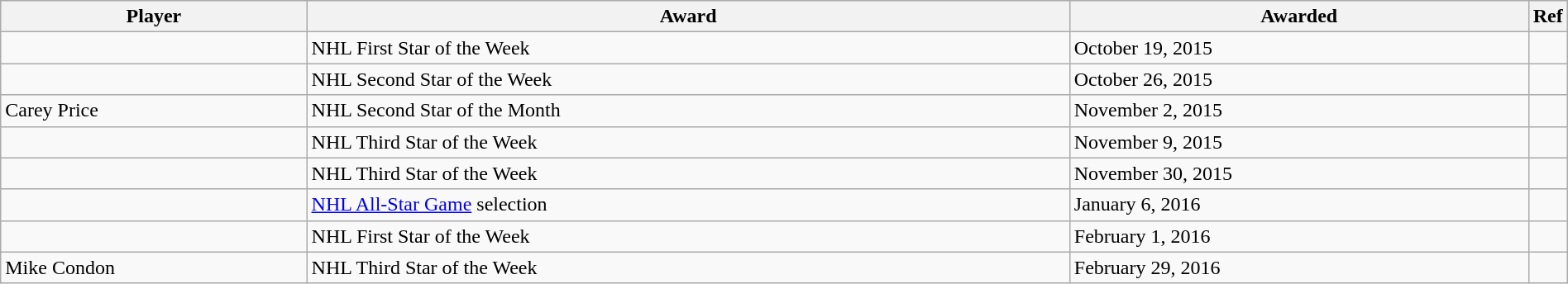<table class="wikitable sortable" style="width:100%;">
<tr>
<th style="width:20%;">Player</th>
<th style="width:50%;">Award</th>
<th style="width:30%;" data-sort-type="date">Awarded</th>
<th>Ref</th>
</tr>
<tr>
<td></td>
<td>NHL First Star of the Week</td>
<td>October 19, 2015</td>
<td></td>
</tr>
<tr>
<td></td>
<td>NHL Second Star of the Week</td>
<td>October 26, 2015</td>
<td></td>
</tr>
<tr>
<td>Carey Price</td>
<td>NHL Second Star of the Month</td>
<td>November 2, 2015</td>
<td></td>
</tr>
<tr>
<td></td>
<td>NHL Third Star of the Week</td>
<td>November 9, 2015</td>
<td></td>
</tr>
<tr>
<td></td>
<td>NHL Third Star of the Week</td>
<td>November 30, 2015</td>
<td></td>
</tr>
<tr>
<td></td>
<td><a href='#'>NHL All-Star Game</a> selection</td>
<td>January 6, 2016</td>
<td></td>
</tr>
<tr>
<td></td>
<td>NHL First Star of the Week</td>
<td>February 1, 2016</td>
<td></td>
</tr>
<tr>
<td>Mike Condon</td>
<td>NHL Third Star of the Week</td>
<td>February 29, 2016</td>
<td></td>
</tr>
</table>
